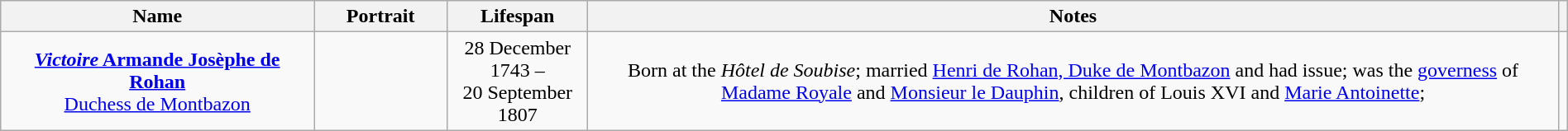<table style="text-align:center; width:100%" class="wikitable">
<tr>
<th width=20%>Name</th>
<th width=100px>Portrait</th>
<th>Lifespan</th>
<th>Notes</th>
<th></th>
</tr>
<tr>
<td><strong><a href='#'><em>Victoire</em> Armande Josèphe de Rohan</a></strong><br><a href='#'>Duchess de Montbazon</a></td>
<td></td>
<td>28 December 1743 –<br> 20 September 1807</td>
<td>Born at the <em>Hôtel de Soubise</em>; married <a href='#'>Henri de Rohan, Duke de Montbazon</a> and had issue; was the <a href='#'>governess</a> of <a href='#'>Madame Royale</a> and <a href='#'>Monsieur le Dauphin</a>, children of Louis XVI and <a href='#'>Marie Antoinette</a>;</td>
</tr>
</table>
